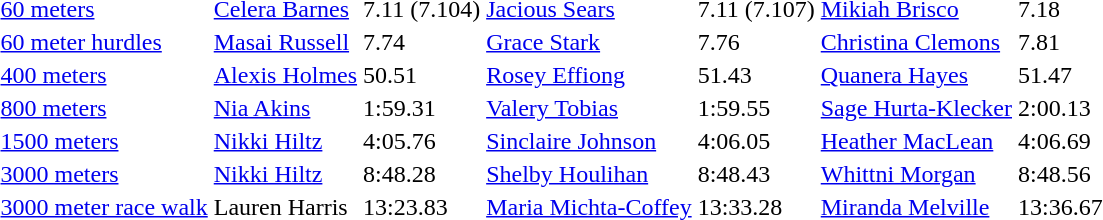<table>
<tr>
<td><a href='#'>60 meters</a></td>
<td><a href='#'>Celera Barnes</a></td>
<td>7.11 (7.104)</td>
<td><a href='#'>Jacious Sears</a></td>
<td>7.11 (7.107)</td>
<td><a href='#'>Mikiah Brisco</a></td>
<td>7.18</td>
</tr>
<tr>
<td><a href='#'>60 meter hurdles</a></td>
<td><a href='#'>Masai Russell</a></td>
<td>7.74</td>
<td><a href='#'>Grace Stark</a></td>
<td>7.76</td>
<td><a href='#'>Christina Clemons</a></td>
<td>7.81</td>
</tr>
<tr>
<td><a href='#'>400 meters</a></td>
<td><a href='#'>Alexis Holmes</a></td>
<td>50.51</td>
<td><a href='#'>Rosey Effiong</a></td>
<td>51.43</td>
<td><a href='#'>Quanera Hayes</a></td>
<td>51.47</td>
</tr>
<tr>
<td><a href='#'>800 meters</a></td>
<td><a href='#'>Nia Akins</a></td>
<td>1:59.31</td>
<td><a href='#'>Valery Tobias</a></td>
<td>1:59.55</td>
<td><a href='#'>Sage Hurta-Klecker</a></td>
<td>2:00.13</td>
</tr>
<tr>
<td><a href='#'>1500 meters</a></td>
<td><a href='#'>Nikki Hiltz</a></td>
<td>4:05.76</td>
<td><a href='#'>Sinclaire Johnson</a></td>
<td>4:06.05</td>
<td><a href='#'>Heather MacLean</a></td>
<td>4:06.69</td>
</tr>
<tr>
<td><a href='#'>3000 meters</a></td>
<td><a href='#'>Nikki Hiltz</a></td>
<td>8:48.28</td>
<td><a href='#'>Shelby Houlihan</a></td>
<td>8:48.43</td>
<td><a href='#'>Whittni Morgan</a></td>
<td>8:48.56</td>
</tr>
<tr>
<td><a href='#'>3000 meter race walk</a></td>
<td>Lauren Harris</td>
<td>13:23.83</td>
<td><a href='#'>Maria Michta-Coffey</a></td>
<td>13:33.28</td>
<td><a href='#'>Miranda Melville</a></td>
<td>13:36.67</td>
</tr>
</table>
